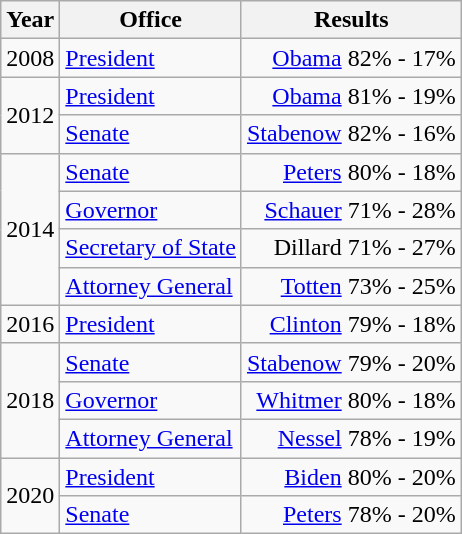<table class=wikitable>
<tr>
<th>Year</th>
<th>Office</th>
<th>Results</th>
</tr>
<tr>
<td>2008</td>
<td><a href='#'>President</a></td>
<td align="right" ><a href='#'>Obama</a> 82% - 17%</td>
</tr>
<tr>
<td rowspan=2>2012</td>
<td><a href='#'>President</a></td>
<td align="right" ><a href='#'>Obama</a> 81% - 19%</td>
</tr>
<tr>
<td><a href='#'>Senate</a></td>
<td align="right" ><a href='#'>Stabenow</a> 82% - 16%</td>
</tr>
<tr>
<td rowspan=4>2014</td>
<td><a href='#'>Senate</a></td>
<td align="right" ><a href='#'>Peters</a> 80% - 18%</td>
</tr>
<tr>
<td><a href='#'>Governor</a></td>
<td align="right" ><a href='#'>Schauer</a> 71% - 28%</td>
</tr>
<tr>
<td><a href='#'>Secretary of State</a></td>
<td align="right" >Dillard 71% - 27%</td>
</tr>
<tr>
<td><a href='#'>Attorney General</a></td>
<td align="right" ><a href='#'>Totten</a> 73% - 25%</td>
</tr>
<tr>
<td>2016</td>
<td><a href='#'>President</a></td>
<td align="right" ><a href='#'>Clinton</a> 79% - 18%</td>
</tr>
<tr>
<td rowspan=3>2018</td>
<td><a href='#'>Senate</a></td>
<td align="right" ><a href='#'>Stabenow</a> 79% - 20%</td>
</tr>
<tr>
<td><a href='#'>Governor</a></td>
<td align="right" ><a href='#'>Whitmer</a> 80% - 18%</td>
</tr>
<tr>
<td><a href='#'>Attorney General</a></td>
<td align="right" ><a href='#'>Nessel</a> 78% - 19%</td>
</tr>
<tr>
<td rowspan=2>2020</td>
<td><a href='#'>President</a></td>
<td align="right" ><a href='#'>Biden</a> 80% - 20%</td>
</tr>
<tr>
<td><a href='#'>Senate</a></td>
<td align="right" ><a href='#'>Peters</a> 78% - 20%</td>
</tr>
</table>
